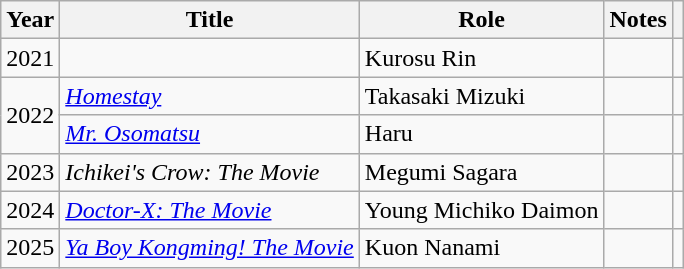<table class="wikitable plainrowheaders sortable">
<tr>
<th>Year</th>
<th>Title</th>
<th>Role</th>
<th class="unsortable">Notes</th>
<th class="unsortable"></th>
</tr>
<tr>
<td>2021</td>
<td><em></em></td>
<td>Kurosu Rin</td>
<td></td>
<td></td>
</tr>
<tr>
<td rowspan="2">2022</td>
<td><em><a href='#'>Homestay</a></em></td>
<td>Takasaki Mizuki</td>
<td></td>
<td></td>
</tr>
<tr>
<td><em><a href='#'>Mr. Osomatsu</a></em></td>
<td>Haru</td>
<td></td>
<td></td>
</tr>
<tr>
<td>2023</td>
<td><em>Ichikei's Crow: The Movie</em></td>
<td>Megumi Sagara</td>
<td></td>
<td></td>
</tr>
<tr>
<td>2024</td>
<td><em><a href='#'>Doctor-X: The Movie</a></em></td>
<td>Young Michiko Daimon</td>
<td></td>
<td></td>
</tr>
<tr>
<td>2025</td>
<td><em><a href='#'>Ya Boy Kongming! The Movie</a></em></td>
<td>Kuon Nanami</td>
<td></td>
<td></td>
</tr>
</table>
